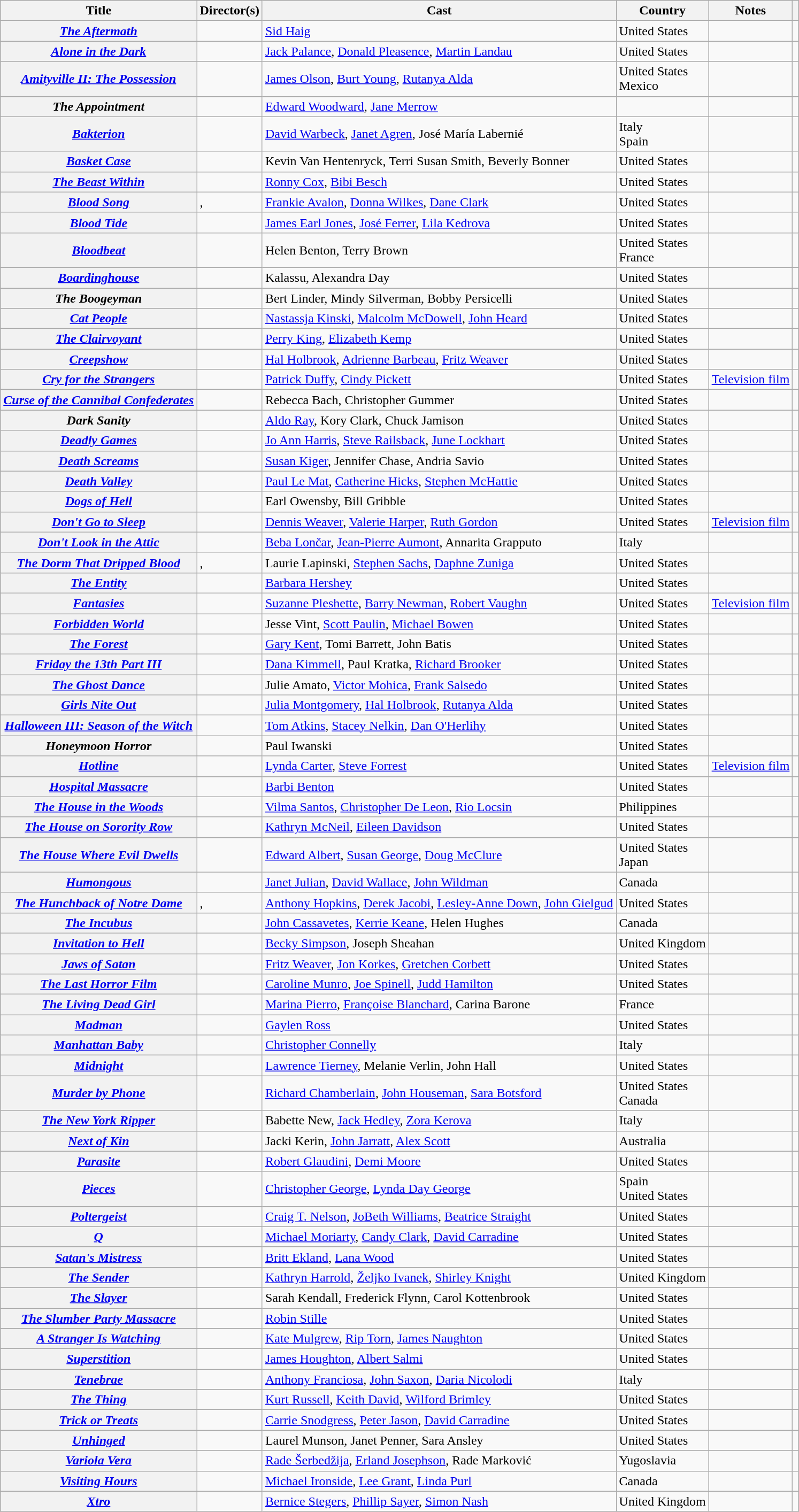<table class="wikitable sortable">
<tr>
<th scope="col">Title</th>
<th scope="col">Director(s)</th>
<th scope="col" class="unsortable">Cast</th>
<th scope="col">Country</th>
<th scope="col" class="unsortable">Notes</th>
<th scope="col" class="unsortable"></th>
</tr>
<tr>
<th><em><a href='#'>The Aftermath</a></em></th>
<td></td>
<td><a href='#'>Sid Haig</a></td>
<td>United States</td>
<td></td>
<td style="text-align:center;"></td>
</tr>
<tr>
<th><em><a href='#'>Alone in the Dark</a></em></th>
<td></td>
<td><a href='#'>Jack Palance</a>, <a href='#'>Donald Pleasence</a>, <a href='#'>Martin Landau</a></td>
<td>United States</td>
<td></td>
<td style="text-align:center;"></td>
</tr>
<tr>
<th><em><a href='#'>Amityville II: The Possession</a></em></th>
<td></td>
<td><a href='#'>James Olson</a>, <a href='#'>Burt Young</a>, <a href='#'>Rutanya Alda</a></td>
<td>United States<br>Mexico</td>
<td></td>
<td style="text-align:center;"></td>
</tr>
<tr>
<th><em>The Appointment</em></th>
<td></td>
<td><a href='#'>Edward Woodward</a>, <a href='#'>Jane Merrow</a></td>
<td></td>
<td></td>
<td style="text-align:center;"></td>
</tr>
<tr>
<th><em><a href='#'>Bakterion</a></em></th>
<td></td>
<td><a href='#'>David Warbeck</a>, <a href='#'>Janet Agren</a>, José María Labernié</td>
<td>Italy<br>Spain</td>
<td></td>
<td style="text-align:center;"></td>
</tr>
<tr>
<th><em><a href='#'>Basket Case</a></em></th>
<td></td>
<td>Kevin Van Hentenryck, Terri Susan Smith, Beverly Bonner</td>
<td>United States</td>
<td></td>
<td style="text-align:center;"></td>
</tr>
<tr>
<th><em><a href='#'>The Beast Within</a></em></th>
<td></td>
<td><a href='#'>Ronny Cox</a>, <a href='#'>Bibi Besch</a></td>
<td>United States</td>
<td></td>
<td style="text-align:center;"></td>
</tr>
<tr>
<th><em><a href='#'>Blood Song</a></em></th>
<td>, </td>
<td><a href='#'>Frankie Avalon</a>, <a href='#'>Donna Wilkes</a>, <a href='#'>Dane Clark</a></td>
<td>United States</td>
<td></td>
<td style="text-align:center;"></td>
</tr>
<tr>
<th><em><a href='#'>Blood Tide</a></em></th>
<td></td>
<td><a href='#'>James Earl Jones</a>, <a href='#'>José Ferrer</a>, <a href='#'>Lila Kedrova</a></td>
<td>United States</td>
<td></td>
<td style="text-align:center;"></td>
</tr>
<tr>
<th><em><a href='#'>Bloodbeat</a></em></th>
<td></td>
<td>Helen Benton, Terry Brown</td>
<td>United States<br>France</td>
<td></td>
<td style="text-align:center;"></td>
</tr>
<tr>
<th><em><a href='#'>Boardinghouse</a></em></th>
<td></td>
<td>Kalassu, Alexandra Day</td>
<td>United States</td>
<td></td>
<td style="text-align:center;"></td>
</tr>
<tr>
<th><em>The Boogeyman</em></th>
<td></td>
<td>Bert Linder, Mindy Silverman, Bobby Persicelli</td>
<td>United States</td>
<td></td>
<td style="text-align:center;"></td>
</tr>
<tr>
<th><em><a href='#'>Cat People</a></em></th>
<td></td>
<td><a href='#'>Nastassja Kinski</a>, <a href='#'>Malcolm McDowell</a>, <a href='#'>John Heard</a></td>
<td>United States</td>
<td></td>
<td style="text-align:center;"></td>
</tr>
<tr>
<th><em><a href='#'>The Clairvoyant</a></em></th>
<td></td>
<td><a href='#'>Perry King</a>, <a href='#'>Elizabeth Kemp</a></td>
<td>United States</td>
<td></td>
<td style="text-align:center;"></td>
</tr>
<tr>
<th><em><a href='#'>Creepshow</a></em></th>
<td></td>
<td><a href='#'>Hal Holbrook</a>, <a href='#'>Adrienne Barbeau</a>, <a href='#'>Fritz Weaver</a></td>
<td>United States</td>
<td></td>
<td style="text-align:center;"></td>
</tr>
<tr>
<th><em><a href='#'>Cry for the Strangers</a></em></th>
<td></td>
<td><a href='#'>Patrick Duffy</a>, <a href='#'>Cindy Pickett</a></td>
<td>United States</td>
<td><a href='#'>Television film</a></td>
<td style="text-align:center;"></td>
</tr>
<tr>
<th><em><a href='#'>Curse of the Cannibal Confederates</a></em></th>
<td></td>
<td>Rebecca Bach, Christopher Gummer</td>
<td>United States</td>
<td></td>
<td style="text-align:center;"></td>
</tr>
<tr>
<th><em>Dark Sanity</em></th>
<td></td>
<td><a href='#'>Aldo Ray</a>, Kory Clark, Chuck Jamison</td>
<td>United States</td>
<td></td>
<td style="text-align:center;"></td>
</tr>
<tr>
<th><em><a href='#'>Deadly Games</a></em></th>
<td></td>
<td><a href='#'>Jo Ann Harris</a>, <a href='#'>Steve Railsback</a>, <a href='#'>June Lockhart</a></td>
<td>United States</td>
<td></td>
<td style="text-align:center;"></td>
</tr>
<tr>
<th><em><a href='#'>Death Screams</a></em></th>
<td></td>
<td><a href='#'>Susan Kiger</a>, Jennifer Chase, Andria Savio</td>
<td>United States</td>
<td></td>
<td style="text-align:center;"></td>
</tr>
<tr>
<th><em><a href='#'>Death Valley</a></em></th>
<td></td>
<td><a href='#'>Paul Le Mat</a>, <a href='#'>Catherine Hicks</a>, <a href='#'>Stephen McHattie</a></td>
<td>United States</td>
<td></td>
<td style="text-align:center;"></td>
</tr>
<tr>
<th><em><a href='#'>Dogs of Hell</a></em></th>
<td></td>
<td>Earl Owensby, Bill Gribble</td>
<td>United States</td>
<td></td>
<td style="text-align:center;"></td>
</tr>
<tr>
<th><em><a href='#'>Don't Go to Sleep</a></em></th>
<td></td>
<td><a href='#'>Dennis Weaver</a>, <a href='#'>Valerie Harper</a>, <a href='#'>Ruth Gordon</a></td>
<td>United States</td>
<td><a href='#'>Television film</a></td>
<td style="text-align:center;"></td>
</tr>
<tr>
<th><em><a href='#'>Don't Look in the Attic</a></em></th>
<td></td>
<td><a href='#'>Beba Lončar</a>, <a href='#'>Jean-Pierre Aumont</a>, Annarita Grapputo</td>
<td>Italy</td>
<td></td>
<td style="text-align:center;"></td>
</tr>
<tr>
<th><em><a href='#'>The Dorm That Dripped Blood</a></em></th>
<td>, </td>
<td>Laurie Lapinski, <a href='#'>Stephen Sachs</a>, <a href='#'>Daphne Zuniga</a></td>
<td>United States</td>
<td></td>
<td style="text-align:center;"></td>
</tr>
<tr>
<th><em><a href='#'>The Entity</a></em></th>
<td></td>
<td><a href='#'>Barbara Hershey</a></td>
<td>United States</td>
<td></td>
<td style="text-align:center;"></td>
</tr>
<tr>
<th><em><a href='#'>Fantasies</a></em></th>
<td></td>
<td><a href='#'>Suzanne Pleshette</a>, <a href='#'>Barry Newman</a>, <a href='#'>Robert Vaughn</a></td>
<td>United States</td>
<td><a href='#'>Television film</a></td>
<td style="text-align:center;"></td>
</tr>
<tr>
<th><em><a href='#'>Forbidden World</a></em></th>
<td></td>
<td>Jesse Vint, <a href='#'>Scott Paulin</a>, <a href='#'>Michael Bowen</a></td>
<td>United States</td>
<td></td>
<td style="text-align:center;"></td>
</tr>
<tr>
<th><em><a href='#'>The Forest</a></em></th>
<td></td>
<td><a href='#'>Gary Kent</a>, Tomi Barrett, John Batis</td>
<td>United States</td>
<td></td>
<td style="text-align:center;"></td>
</tr>
<tr>
<th><em><a href='#'>Friday the 13th Part III</a></em></th>
<td></td>
<td><a href='#'>Dana Kimmell</a>, Paul Kratka, <a href='#'>Richard Brooker</a></td>
<td>United States</td>
<td></td>
<td style="text-align:center;"></td>
</tr>
<tr>
<th><em><a href='#'>The Ghost Dance</a></em></th>
<td></td>
<td>Julie Amato, <a href='#'>Victor Mohica</a>, <a href='#'>Frank Salsedo</a></td>
<td>United States</td>
<td></td>
<td style="text-align:center;"></td>
</tr>
<tr>
<th><em><a href='#'>Girls Nite Out</a></em></th>
<td></td>
<td><a href='#'>Julia Montgomery</a>, <a href='#'>Hal Holbrook</a>, <a href='#'>Rutanya Alda</a></td>
<td>United States</td>
<td></td>
<td style="text-align:center;"></td>
</tr>
<tr>
<th><em><a href='#'>Halloween III: Season of the Witch</a></em></th>
<td></td>
<td><a href='#'>Tom Atkins</a>, <a href='#'>Stacey Nelkin</a>, <a href='#'>Dan O'Herlihy</a></td>
<td>United States</td>
<td></td>
<td style="text-align:center;"></td>
</tr>
<tr>
<th><em>Honeymoon Horror</em></th>
<td></td>
<td>Paul Iwanski</td>
<td>United States</td>
<td></td>
<td style="text-align:center;"></td>
</tr>
<tr>
<th><em><a href='#'>Hotline</a></em></th>
<td></td>
<td><a href='#'>Lynda Carter</a>, <a href='#'>Steve Forrest</a></td>
<td>United States</td>
<td><a href='#'>Television film</a></td>
<td style="text-align:center;"></td>
</tr>
<tr>
<th><em><a href='#'>Hospital Massacre</a></em></th>
<td></td>
<td><a href='#'>Barbi Benton</a></td>
<td>United States</td>
<td></td>
<td style="text-align:center;"></td>
</tr>
<tr>
<th><em><a href='#'>The House in the Woods</a></em></th>
<td></td>
<td><a href='#'>Vilma Santos</a>, <a href='#'>Christopher De Leon</a>, <a href='#'>Rio Locsin</a></td>
<td>Philippines</td>
<td></td>
<td style="text-align:center;"></td>
</tr>
<tr>
<th><em><a href='#'>The House on Sorority Row</a></em></th>
<td></td>
<td><a href='#'>Kathryn McNeil</a>, <a href='#'>Eileen Davidson</a></td>
<td>United States</td>
<td></td>
<td style="text-align:center;"></td>
</tr>
<tr>
<th><em><a href='#'>The House Where Evil Dwells</a></em></th>
<td></td>
<td><a href='#'>Edward Albert</a>, <a href='#'>Susan George</a>, <a href='#'>Doug McClure</a></td>
<td>United States<br>Japan</td>
<td></td>
<td style="text-align:center;"></td>
</tr>
<tr>
<th><em><a href='#'>Humongous</a></em></th>
<td></td>
<td><a href='#'>Janet Julian</a>, <a href='#'>David Wallace</a>, <a href='#'>John Wildman</a></td>
<td>Canada</td>
<td></td>
<td style="text-align:center;"></td>
</tr>
<tr>
<th><em><a href='#'>The Hunchback of Notre Dame</a></em></th>
<td>, </td>
<td><a href='#'>Anthony Hopkins</a>, <a href='#'>Derek Jacobi</a>, <a href='#'>Lesley-Anne Down</a>, <a href='#'>John Gielgud</a></td>
<td>United States</td>
<td></td>
<td style="text-align:center;"></td>
</tr>
<tr>
<th><em><a href='#'>The Incubus</a></em></th>
<td></td>
<td><a href='#'>John Cassavetes</a>, <a href='#'>Kerrie Keane</a>, Helen Hughes</td>
<td>Canada</td>
<td></td>
<td style="text-align:center;"></td>
</tr>
<tr>
<th><em><a href='#'>Invitation to Hell</a></em></th>
<td></td>
<td><a href='#'>Becky Simpson</a>, Joseph Sheahan</td>
<td>United Kingdom</td>
<td></td>
<td style="text-align:center;"></td>
</tr>
<tr>
<th><em><a href='#'>Jaws of Satan</a></em></th>
<td></td>
<td><a href='#'>Fritz Weaver</a>, <a href='#'>Jon Korkes</a>, <a href='#'>Gretchen Corbett</a></td>
<td>United States</td>
<td></td>
<td style="text-align:center;"></td>
</tr>
<tr>
<th><em><a href='#'>The Last Horror Film</a></em></th>
<td></td>
<td><a href='#'>Caroline Munro</a>, <a href='#'>Joe Spinell</a>, <a href='#'>Judd Hamilton</a></td>
<td>United States</td>
<td></td>
<td style="text-align:center;"></td>
</tr>
<tr>
<th><em><a href='#'>The Living Dead Girl</a></em></th>
<td></td>
<td><a href='#'>Marina Pierro</a>, <a href='#'>Françoise Blanchard</a>, Carina Barone</td>
<td>France</td>
<td></td>
<td style="text-align:center;"></td>
</tr>
<tr>
<th><em><a href='#'>Madman</a></em></th>
<td></td>
<td><a href='#'>Gaylen Ross</a></td>
<td>United States</td>
<td></td>
<td style="text-align:center;"></td>
</tr>
<tr>
<th><em><a href='#'>Manhattan Baby</a></em></th>
<td></td>
<td><a href='#'>Christopher Connelly</a></td>
<td>Italy</td>
<td></td>
<td style="text-align:center;"></td>
</tr>
<tr>
<th><em><a href='#'>Midnight</a></em></th>
<td></td>
<td><a href='#'>Lawrence Tierney</a>, Melanie Verlin, John Hall</td>
<td>United States</td>
<td></td>
<td style="text-align:center;"></td>
</tr>
<tr>
<th><em><a href='#'>Murder by Phone</a></em></th>
<td></td>
<td><a href='#'>Richard Chamberlain</a>, <a href='#'>John Houseman</a>, <a href='#'>Sara Botsford</a></td>
<td>United States<br>Canada</td>
<td></td>
<td style="text-align:center;"></td>
</tr>
<tr>
<th><em><a href='#'>The New York Ripper</a></em></th>
<td></td>
<td>Babette New, <a href='#'>Jack Hedley</a>, <a href='#'>Zora Kerova</a></td>
<td>Italy</td>
<td></td>
<td style="text-align:center;"></td>
</tr>
<tr>
<th><em><a href='#'>Next of Kin</a></em></th>
<td></td>
<td>Jacki Kerin, <a href='#'>John Jarratt</a>, <a href='#'>Alex Scott</a></td>
<td>Australia</td>
<td></td>
<td style="text-align:center;"></td>
</tr>
<tr>
<th><em><a href='#'>Parasite</a></em></th>
<td></td>
<td><a href='#'>Robert Glaudini</a>, <a href='#'>Demi Moore</a></td>
<td>United States</td>
<td></td>
<td style="text-align:center;"></td>
</tr>
<tr>
<th><em><a href='#'>Pieces</a></em></th>
<td></td>
<td><a href='#'>Christopher George</a>, <a href='#'>Lynda Day George</a></td>
<td>Spain<br>United States</td>
<td></td>
<td style="text-align:center;"></td>
</tr>
<tr>
<th><em><a href='#'>Poltergeist</a></em></th>
<td></td>
<td><a href='#'>Craig T. Nelson</a>, <a href='#'>JoBeth Williams</a>, <a href='#'>Beatrice Straight</a></td>
<td>United States</td>
<td></td>
<td style="text-align:center;"></td>
</tr>
<tr>
<th><em><a href='#'>Q</a></em></th>
<td></td>
<td><a href='#'>Michael Moriarty</a>, <a href='#'>Candy Clark</a>, <a href='#'>David Carradine</a></td>
<td>United States</td>
<td></td>
<td style="text-align:center;"></td>
</tr>
<tr>
<th><em><a href='#'>Satan's Mistress</a></em></th>
<td></td>
<td><a href='#'>Britt Ekland</a>, <a href='#'>Lana Wood</a></td>
<td>United States</td>
<td></td>
<td style="text-align:center;"></td>
</tr>
<tr>
<th><em><a href='#'>The Sender</a></em></th>
<td></td>
<td><a href='#'>Kathryn Harrold</a>, <a href='#'>Željko Ivanek</a>, <a href='#'>Shirley Knight</a></td>
<td>United Kingdom</td>
<td></td>
<td style="text-align:center;"></td>
</tr>
<tr>
<th><em><a href='#'>The Slayer</a></em></th>
<td></td>
<td>Sarah Kendall, Frederick Flynn, Carol Kottenbrook</td>
<td>United States</td>
<td></td>
<td style="text-align:center;"></td>
</tr>
<tr>
<th><em><a href='#'>The Slumber Party Massacre</a></em></th>
<td></td>
<td><a href='#'>Robin Stille</a></td>
<td>United States</td>
<td></td>
<td style="text-align:center;"></td>
</tr>
<tr>
<th><em><a href='#'>A Stranger Is Watching</a></em></th>
<td></td>
<td><a href='#'>Kate Mulgrew</a>, <a href='#'>Rip Torn</a>, <a href='#'>James Naughton</a></td>
<td>United States</td>
<td></td>
<td style="text-align:center;"></td>
</tr>
<tr>
<th><em><a href='#'>Superstition</a></em></th>
<td></td>
<td><a href='#'>James Houghton</a>, <a href='#'>Albert Salmi</a></td>
<td>United States</td>
<td></td>
<td style="text-align:center;"></td>
</tr>
<tr>
<th><em><a href='#'>Tenebrae</a></em></th>
<td></td>
<td><a href='#'>Anthony Franciosa</a>, <a href='#'>John Saxon</a>, <a href='#'>Daria Nicolodi</a></td>
<td>Italy</td>
<td></td>
<td style="text-align:center;"></td>
</tr>
<tr>
<th><em><a href='#'>The Thing</a></em></th>
<td></td>
<td><a href='#'>Kurt Russell</a>, <a href='#'>Keith David</a>, <a href='#'>Wilford Brimley</a></td>
<td>United States</td>
<td></td>
<td style="text-align:center;"></td>
</tr>
<tr>
<th><em><a href='#'>Trick or Treats</a></em></th>
<td></td>
<td><a href='#'>Carrie Snodgress</a>, <a href='#'>Peter Jason</a>, <a href='#'>David Carradine</a></td>
<td>United States</td>
<td></td>
<td style="text-align:center;"></td>
</tr>
<tr>
<th><em><a href='#'>Unhinged</a></em></th>
<td></td>
<td>Laurel Munson, Janet Penner, Sara Ansley</td>
<td>United States</td>
<td></td>
<td style="text-align:center;"></td>
</tr>
<tr>
<th><em><a href='#'>Variola Vera</a></em></th>
<td></td>
<td><a href='#'>Rade Šerbedžija</a>, <a href='#'>Erland Josephson</a>, Rade Marković</td>
<td>Yugoslavia</td>
<td></td>
<td style="text-align:center;"></td>
</tr>
<tr>
<th><em><a href='#'>Visiting Hours</a></em></th>
<td></td>
<td><a href='#'>Michael Ironside</a>, <a href='#'>Lee Grant</a>, <a href='#'>Linda Purl</a></td>
<td>Canada</td>
<td></td>
<td style="text-align:center;"></td>
</tr>
<tr>
<th><em><a href='#'>Xtro</a></em></th>
<td></td>
<td><a href='#'>Bernice Stegers</a>, <a href='#'>Phillip Sayer</a>, <a href='#'>Simon Nash</a></td>
<td>United Kingdom</td>
<td></td>
<td style="text-align:center;"></td>
</tr>
</table>
